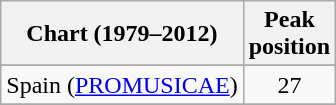<table class="wikitable sortable">
<tr>
<th>Chart (1979–2012)</th>
<th>Peak<br>position</th>
</tr>
<tr>
</tr>
<tr>
</tr>
<tr>
</tr>
<tr>
</tr>
<tr>
</tr>
<tr>
<td>Spain (<a href='#'>PROMUSICAE</a>)</td>
<td align="center">27</td>
</tr>
<tr>
</tr>
</table>
